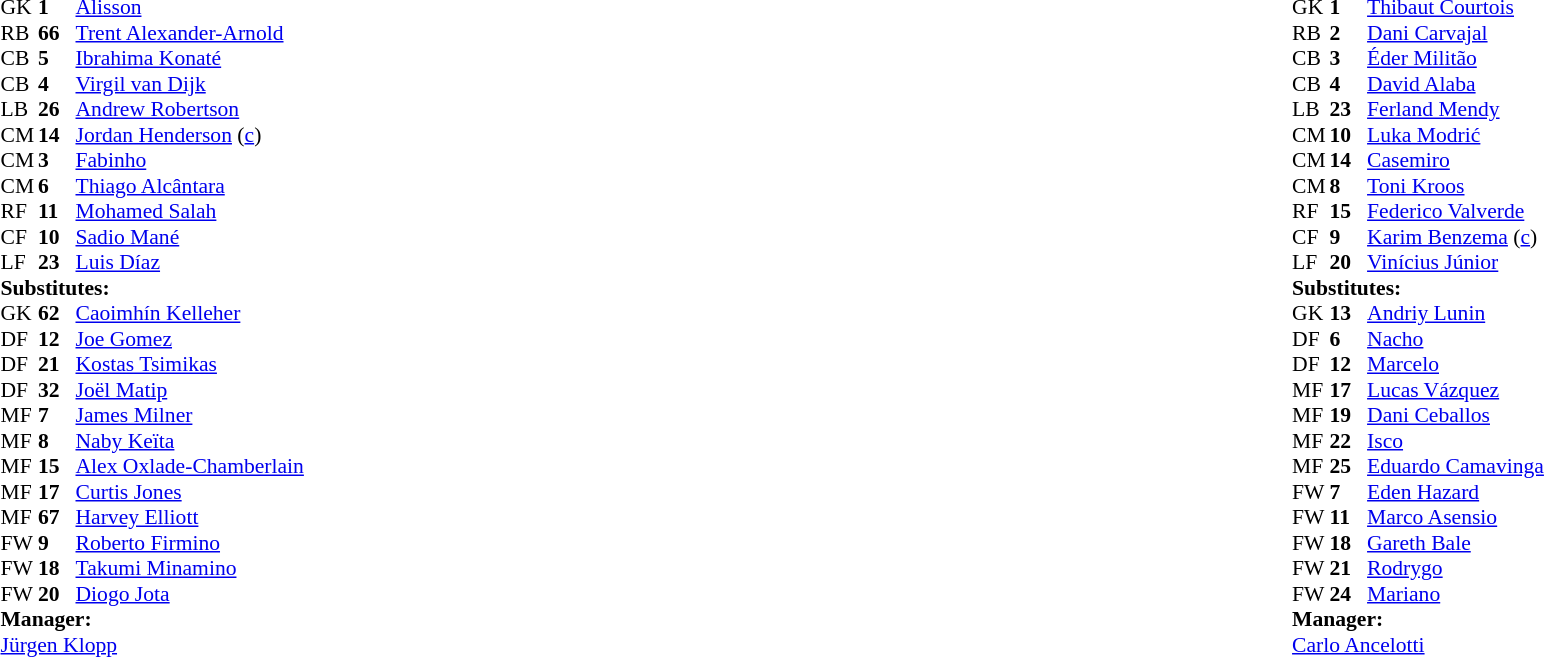<table width="100%">
<tr>
<td valign="top" width="40%"><br><table style="font-size:90%" cellspacing="0" cellpadding="0">
<tr>
<th width=25></th>
<th width=25></th>
</tr>
<tr>
<td>GK</td>
<td><strong>1</strong></td>
<td> <a href='#'>Alisson</a></td>
</tr>
<tr>
<td>RB</td>
<td><strong>66</strong></td>
<td> <a href='#'>Trent Alexander-Arnold</a></td>
</tr>
<tr>
<td>CB</td>
<td><strong>5</strong></td>
<td> <a href='#'>Ibrahima Konaté</a></td>
</tr>
<tr>
<td>CB</td>
<td><strong>4</strong></td>
<td> <a href='#'>Virgil van Dijk</a></td>
</tr>
<tr>
<td>LB</td>
<td><strong>26</strong></td>
<td> <a href='#'>Andrew Robertson</a></td>
</tr>
<tr>
<td>CM</td>
<td><strong>14</strong></td>
<td> <a href='#'>Jordan Henderson</a> (<a href='#'>c</a>)</td>
<td></td>
<td></td>
</tr>
<tr>
<td>CM</td>
<td><strong>3</strong></td>
<td> <a href='#'>Fabinho</a></td>
<td></td>
</tr>
<tr>
<td>CM</td>
<td><strong>6</strong></td>
<td> <a href='#'>Thiago Alcântara</a></td>
<td></td>
<td></td>
</tr>
<tr>
<td>RF</td>
<td><strong>11</strong></td>
<td> <a href='#'>Mohamed Salah</a></td>
</tr>
<tr>
<td>CF</td>
<td><strong>10</strong></td>
<td> <a href='#'>Sadio Mané</a></td>
</tr>
<tr>
<td>LF</td>
<td><strong>23</strong></td>
<td> <a href='#'>Luis Díaz</a></td>
<td></td>
<td></td>
</tr>
<tr>
<td colspan=3><strong>Substitutes:</strong></td>
</tr>
<tr>
<td>GK</td>
<td><strong>62</strong></td>
<td> <a href='#'>Caoimhín Kelleher</a></td>
</tr>
<tr>
<td>DF</td>
<td><strong>12</strong></td>
<td> <a href='#'>Joe Gomez</a></td>
</tr>
<tr>
<td>DF</td>
<td><strong>21</strong></td>
<td> <a href='#'>Kostas Tsimikas</a></td>
</tr>
<tr>
<td>DF</td>
<td><strong>32</strong></td>
<td> <a href='#'>Joël Matip</a></td>
</tr>
<tr>
<td>MF</td>
<td><strong>7</strong></td>
<td> <a href='#'>James Milner</a></td>
</tr>
<tr>
<td>MF</td>
<td><strong>8</strong></td>
<td> <a href='#'>Naby Keïta</a></td>
<td></td>
<td></td>
</tr>
<tr>
<td>MF</td>
<td><strong>15</strong></td>
<td> <a href='#'>Alex Oxlade-Chamberlain</a></td>
</tr>
<tr>
<td>MF</td>
<td><strong>17</strong></td>
<td> <a href='#'>Curtis Jones</a></td>
</tr>
<tr>
<td>MF</td>
<td><strong>67</strong></td>
<td> <a href='#'>Harvey Elliott</a></td>
</tr>
<tr>
<td>FW</td>
<td><strong>9</strong></td>
<td> <a href='#'>Roberto Firmino</a></td>
<td></td>
<td></td>
</tr>
<tr>
<td>FW</td>
<td><strong>18</strong></td>
<td> <a href='#'>Takumi Minamino</a></td>
</tr>
<tr>
<td>FW</td>
<td><strong>20</strong></td>
<td> <a href='#'>Diogo Jota</a></td>
<td></td>
<td></td>
</tr>
<tr>
<td colspan=3><strong>Manager:</strong></td>
</tr>
<tr>
<td colspan=3> <a href='#'>Jürgen Klopp</a></td>
</tr>
</table>
</td>
<td valign="top"></td>
<td valign="top" width="50%"><br><table style="font-size:90%; margin:auto" cellspacing="0" cellpadding="0">
<tr>
<th width=25></th>
<th width=25></th>
</tr>
<tr>
<td>GK</td>
<td><strong>1</strong></td>
<td> <a href='#'>Thibaut Courtois</a></td>
</tr>
<tr>
<td>RB</td>
<td><strong>2</strong></td>
<td> <a href='#'>Dani Carvajal</a></td>
</tr>
<tr>
<td>CB</td>
<td><strong>3</strong></td>
<td> <a href='#'>Éder Militão</a></td>
</tr>
<tr>
<td>CB</td>
<td><strong>4</strong></td>
<td> <a href='#'>David Alaba</a></td>
</tr>
<tr>
<td>LB</td>
<td><strong>23</strong></td>
<td> <a href='#'>Ferland Mendy</a></td>
</tr>
<tr>
<td>CM</td>
<td><strong>10</strong></td>
<td> <a href='#'>Luka Modrić</a></td>
<td></td>
<td></td>
</tr>
<tr>
<td>CM</td>
<td><strong>14</strong></td>
<td> <a href='#'>Casemiro</a></td>
</tr>
<tr>
<td>CM</td>
<td><strong>8</strong></td>
<td> <a href='#'>Toni Kroos</a></td>
</tr>
<tr>
<td>RF</td>
<td><strong>15</strong></td>
<td> <a href='#'>Federico Valverde</a></td>
<td></td>
<td></td>
</tr>
<tr>
<td>CF</td>
<td><strong>9</strong></td>
<td> <a href='#'>Karim Benzema</a> (<a href='#'>c</a>)</td>
</tr>
<tr>
<td>LF</td>
<td><strong>20</strong></td>
<td> <a href='#'>Vinícius Júnior</a></td>
<td></td>
<td></td>
</tr>
<tr>
<td colspan=3><strong>Substitutes:</strong></td>
</tr>
<tr>
<td>GK</td>
<td><strong>13</strong></td>
<td> <a href='#'>Andriy Lunin</a></td>
</tr>
<tr>
<td>DF</td>
<td><strong>6</strong></td>
<td> <a href='#'>Nacho</a></td>
</tr>
<tr>
<td>DF</td>
<td><strong>12</strong></td>
<td> <a href='#'>Marcelo</a></td>
</tr>
<tr>
<td>MF</td>
<td><strong>17</strong></td>
<td> <a href='#'>Lucas Vázquez</a></td>
</tr>
<tr>
<td>MF</td>
<td><strong>19</strong></td>
<td> <a href='#'>Dani Ceballos</a></td>
<td></td>
<td></td>
</tr>
<tr>
<td>MF</td>
<td><strong>22</strong></td>
<td> <a href='#'>Isco</a></td>
</tr>
<tr>
<td>MF</td>
<td><strong>25</strong></td>
<td> <a href='#'>Eduardo Camavinga</a></td>
<td></td>
<td></td>
</tr>
<tr>
<td>FW</td>
<td><strong>7</strong></td>
<td> <a href='#'>Eden Hazard</a></td>
</tr>
<tr>
<td>FW</td>
<td><strong>11</strong></td>
<td> <a href='#'>Marco Asensio</a></td>
</tr>
<tr>
<td>FW</td>
<td><strong>18</strong></td>
<td> <a href='#'>Gareth Bale</a></td>
</tr>
<tr>
<td>FW</td>
<td><strong>21</strong></td>
<td> <a href='#'>Rodrygo</a></td>
<td></td>
<td></td>
</tr>
<tr>
<td>FW</td>
<td><strong>24</strong></td>
<td> <a href='#'>Mariano</a></td>
</tr>
<tr>
<td colspan=3><strong>Manager:</strong></td>
</tr>
<tr>
<td colspan=3> <a href='#'>Carlo Ancelotti</a></td>
</tr>
</table>
</td>
</tr>
</table>
